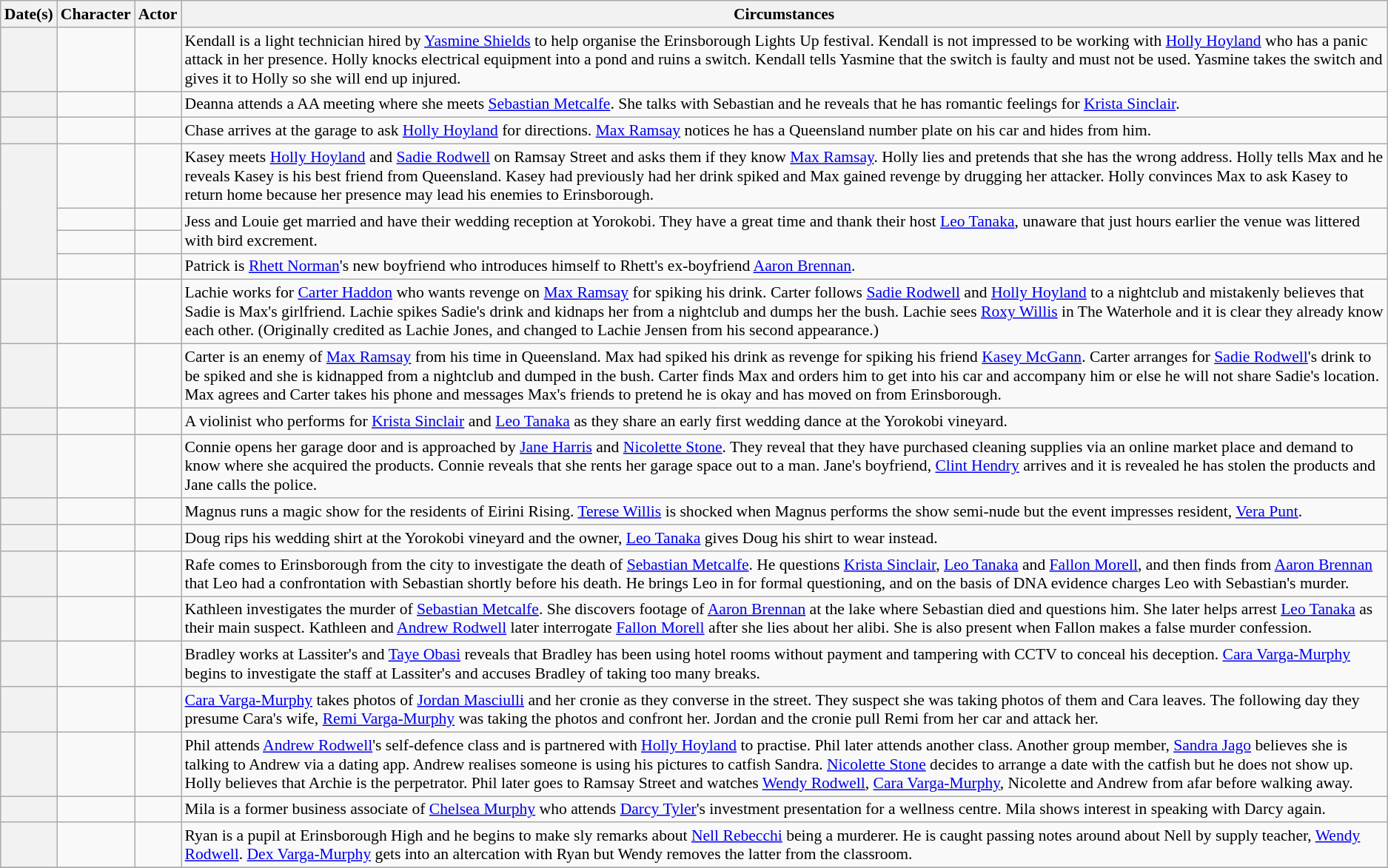<table class="wikitable plainrowheaders" style="font-size:90%">
<tr>
<th scope="col">Date(s)</th>
<th scope="col">Character</th>
<th scope="col">Actor</th>
<th scope="col">Circumstances</th>
</tr>
<tr>
<th scope="row"></th>
<td></td>
<td></td>
<td>Kendall is a light technician hired by <a href='#'>Yasmine Shields</a> to help organise the Erinsborough Lights Up festival. Kendall is not impressed to be working with <a href='#'>Holly Hoyland</a> who has a panic attack in her presence. Holly knocks electrical equipment into a pond and ruins a switch. Kendall tells Yasmine that the switch is faulty and must not be used. Yasmine takes the switch and gives it to Holly so she will end up injured.</td>
</tr>
<tr>
<th scope="row"></th>
<td></td>
<td></td>
<td>Deanna attends a AA meeting where she meets <a href='#'>Sebastian Metcalfe</a>. She talks with Sebastian and he reveals that he has romantic feelings for <a href='#'>Krista Sinclair</a>.</td>
</tr>
<tr>
<th scope="row"></th>
<td></td>
<td></td>
<td>Chase arrives at the garage to ask <a href='#'>Holly Hoyland</a> for directions. <a href='#'>Max Ramsay</a> notices he has a Queensland number plate on his car and hides from him.</td>
</tr>
<tr>
<th scope="row" rowspan="4"></th>
<td></td>
<td></td>
<td>Kasey meets <a href='#'>Holly Hoyland</a> and <a href='#'>Sadie Rodwell</a> on Ramsay Street and asks them if they know <a href='#'>Max Ramsay</a>. Holly lies and pretends that she has the wrong address. Holly tells Max and he reveals Kasey is his best friend from Queensland. Kasey had previously had her drink spiked and Max gained revenge by drugging her attacker. Holly convinces Max to ask Kasey to return home because her presence may lead his enemies to Erinsborough.</td>
</tr>
<tr>
<td></td>
<td></td>
<td rowspan="2">Jess and Louie get married and have their wedding reception at Yorokobi. They have a great time and thank their host <a href='#'>Leo Tanaka</a>, unaware that just hours earlier the venue was littered with bird excrement.</td>
</tr>
<tr>
<td></td>
<td></td>
</tr>
<tr>
<td></td>
<td></td>
<td>Patrick is <a href='#'>Rhett Norman</a>'s new boyfriend who introduces himself to Rhett's ex-boyfriend <a href='#'>Aaron Brennan</a>.</td>
</tr>
<tr>
<th scope="row"></th>
<td></td>
<td></td>
<td>Lachie works for <a href='#'>Carter Haddon</a> who wants revenge on <a href='#'>Max Ramsay</a> for spiking his drink. Carter follows <a href='#'>Sadie Rodwell</a> and <a href='#'>Holly Hoyland</a> to a nightclub and mistakenly believes that Sadie is Max's girlfriend. Lachie spikes Sadie's drink and kidnaps her from a nightclub and dumps her the bush. Lachie sees <a href='#'>Roxy Willis</a> in The Waterhole and it is clear they already know each other. (Originally credited as Lachie Jones, and changed to Lachie Jensen from his second appearance.)</td>
</tr>
<tr>
<th scope="row"></th>
<td></td>
<td></td>
<td>Carter is an enemy of <a href='#'>Max Ramsay</a> from his time in Queensland. Max had spiked his drink as revenge for spiking his friend <a href='#'>Kasey McGann</a>. Carter arranges for <a href='#'>Sadie Rodwell</a>'s drink to be spiked and she is kidnapped from a nightclub and dumped in the bush. Carter finds Max and orders him to get into his car and accompany him or else he will not share Sadie's location. Max agrees and Carter takes his phone and messages Max's friends to pretend he is okay and has moved on from Erinsborough.</td>
</tr>
<tr>
<th scope="row"></th>
<td></td>
<td></td>
<td>A violinist who performs for <a href='#'>Krista Sinclair</a> and <a href='#'>Leo Tanaka</a> as they share an early first wedding dance at the Yorokobi vineyard.</td>
</tr>
<tr>
<th scope="row"></th>
<td></td>
<td></td>
<td>Connie opens her garage door and is approached by <a href='#'>Jane Harris</a> and <a href='#'>Nicolette Stone</a>. They reveal that they have purchased cleaning supplies via an online market place and demand to know where she acquired the products. Connie reveals that she rents her garage space out to a man. Jane's boyfriend, <a href='#'>Clint Hendry</a> arrives and it is revealed he has stolen the products and Jane calls the police.</td>
</tr>
<tr>
<th scope="row"></th>
<td></td>
<td></td>
<td>Magnus runs a magic show for the residents of Eirini Rising. <a href='#'>Terese Willis</a> is shocked when Magnus performs the show semi-nude but the event impresses resident, <a href='#'>Vera Punt</a>.</td>
</tr>
<tr>
<th scope="row"></th>
<td></td>
<td></td>
<td>Doug rips his wedding shirt at the Yorokobi vineyard and the owner, <a href='#'>Leo Tanaka</a> gives Doug his shirt to wear instead.</td>
</tr>
<tr>
<th scope="row"></th>
<td></td>
<td></td>
<td>Rafe comes to Erinsborough from the city to investigate the death of <a href='#'>Sebastian Metcalfe</a>. He questions <a href='#'>Krista Sinclair</a>, <a href='#'>Leo Tanaka</a> and <a href='#'>Fallon Morell</a>, and then finds from <a href='#'>Aaron Brennan</a> that Leo had a confrontation with Sebastian shortly before his death. He brings Leo in for formal questioning, and on the basis of DNA evidence charges Leo with Sebastian's murder.</td>
</tr>
<tr>
<th scope="row"></th>
<td></td>
<td></td>
<td>Kathleen investigates the murder of <a href='#'>Sebastian Metcalfe</a>. She discovers footage of <a href='#'>Aaron Brennan</a> at the lake where Sebastian died and questions him. She later helps arrest <a href='#'>Leo Tanaka</a> as their main suspect. Kathleen and <a href='#'>Andrew Rodwell</a> later interrogate <a href='#'>Fallon Morell</a> after she lies about her alibi. She is also present when Fallon makes a false murder confession.</td>
</tr>
<tr>
<th scope="row"></th>
<td></td>
<td></td>
<td>Bradley works at Lassiter's and <a href='#'>Taye Obasi</a> reveals that Bradley has been using hotel rooms without payment and tampering with CCTV to conceal his deception. <a href='#'>Cara Varga-Murphy</a> begins to investigate the staff at Lassiter's and accuses Bradley of taking too many breaks.</td>
</tr>
<tr>
<th scope="row"></th>
<td></td>
<td></td>
<td><a href='#'>Cara Varga-Murphy</a> takes photos of <a href='#'>Jordan Masciulli</a> and her cronie as they converse in the street. They suspect she was taking photos of them and Cara leaves. The following day they presume Cara's wife, <a href='#'>Remi Varga-Murphy</a> was taking the photos and confront her. Jordan and the cronie pull Remi from her car and attack her.</td>
</tr>
<tr>
<th scope="row"></th>
<td></td>
<td></td>
<td>Phil attends <a href='#'>Andrew Rodwell</a>'s self-defence class and is partnered with <a href='#'>Holly Hoyland</a> to practise. Phil later attends another class. Another group member, <a href='#'>Sandra Jago</a> believes she is talking to Andrew via a dating app. Andrew realises someone is using his pictures to catfish Sandra. <a href='#'>Nicolette Stone</a> decides to arrange a date with the catfish but he does not show up. Holly believes that Archie is the perpetrator. Phil later goes to Ramsay Street and watches <a href='#'>Wendy Rodwell</a>, <a href='#'>Cara Varga-Murphy</a>, Nicolette and Andrew from afar before walking away.</td>
</tr>
<tr>
<th scope="row"></th>
<td></td>
<td></td>
<td>Mila is a former business associate of <a href='#'>Chelsea Murphy</a> who attends <a href='#'>Darcy Tyler</a>'s investment presentation for a wellness centre. Mila shows interest in speaking with Darcy again.</td>
</tr>
<tr>
<th scope="row"></th>
<td></td>
<td></td>
<td>Ryan is a pupil at Erinsborough High and he begins to make sly remarks about <a href='#'>Nell Rebecchi</a> being a murderer. He is caught passing notes around about Nell by supply teacher, <a href='#'>Wendy Rodwell</a>. <a href='#'>Dex Varga-Murphy</a> gets into an altercation with Ryan but Wendy removes the latter from the classroom.</td>
</tr>
<tr>
</tr>
</table>
